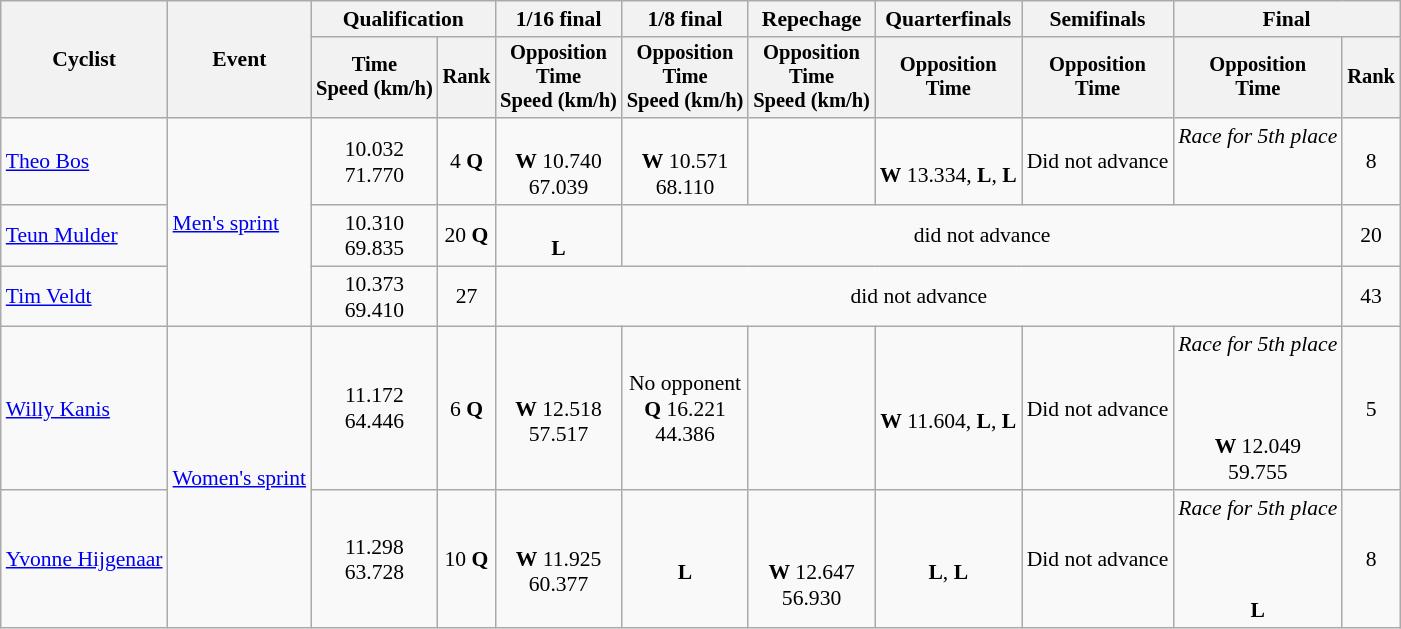<table class="wikitable" style="font-size:90%">
<tr>
<th rowspan=2>Cyclist</th>
<th rowspan=2>Event</th>
<th colspan=2>Qualification</th>
<th>1/16 final</th>
<th>1/8 final</th>
<th>Repechage</th>
<th>Quarterfinals</th>
<th>Semifinals</th>
<th colspan=2>Final</th>
</tr>
<tr style="font-size:95%">
<th>Time<br>Speed (km/h)</th>
<th>Rank</th>
<th>Opposition<br>Time<br>Speed (km/h)</th>
<th>Opposition<br>Time<br>Speed (km/h)</th>
<th>Opposition<br>Time<br>Speed (km/h)</th>
<th>Opposition<br>Time</th>
<th>Opposition<br>Time</th>
<th>Opposition<br>Time</th>
<th>Rank</th>
</tr>
<tr align=center>
<td align=left><a href='#'>Theo Bos</a></td>
<td align=left rowspan=3><a href='#'>Men's sprint</a></td>
<td>10.032<br>71.770</td>
<td>4 <strong>Q</strong></td>
<td><br><strong>W</strong> 10.740<br>67.039</td>
<td><br><strong>W</strong> 10.571<br>68.110</td>
<td></td>
<td><br><strong>W</strong> 13.334, <strong>L</strong>, <strong>L</strong></td>
<td>Did not advance</td>
<td><em>Race for 5th place</em><br><br><br></td>
<td>8</td>
</tr>
<tr align=center>
<td align=left><a href='#'>Teun Mulder</a></td>
<td>10.310<br>69.835</td>
<td>20 <strong>Q</strong></td>
<td><br><strong>L</strong></td>
<td colspan=5>did not advance</td>
<td>20</td>
</tr>
<tr align=center>
<td align=left><a href='#'>Tim Veldt</a></td>
<td>10.373<br>69.410</td>
<td>27</td>
<td colspan=6>did not advance</td>
<td>43</td>
</tr>
<tr align=center>
<td align=left><a href='#'>Willy Kanis</a></td>
<td align=left rowspan=2><a href='#'>Women's sprint</a></td>
<td>11.172<br>64.446</td>
<td>6 <strong>Q</strong></td>
<td><br><strong>W</strong> 12.518<br>57.517</td>
<td>No opponent<br><strong>Q</strong> 16.221<br>44.386</td>
<td></td>
<td><br><strong>W</strong> 11.604, <strong>L</strong>, <strong>L</strong></td>
<td>Did not advance</td>
<td><em>Race for 5th place</em><br><br><br><br><strong>W</strong> 12.049<br>59.755</td>
<td>5</td>
</tr>
<tr align=center>
<td align=left><a href='#'>Yvonne Hijgenaar</a></td>
<td>11.298<br>63.728</td>
<td>10 <strong>Q</strong></td>
<td><br><strong>W</strong> 11.925<br>60.377</td>
<td><br><strong>L</strong></td>
<td><br><br><strong>W</strong> 12.647<br>56.930</td>
<td><br><strong>L</strong>, <strong>L</strong></td>
<td>Did not advance</td>
<td><em>Race for 5th place</em><br><br><br><br><strong>L</strong></td>
<td>8</td>
</tr>
</table>
